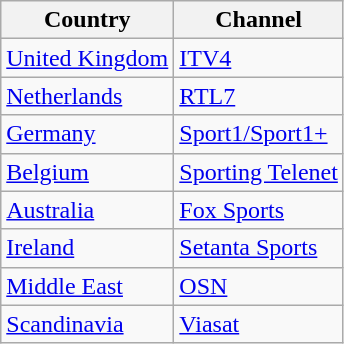<table class="wikitable" style="font-size:100%; text-align:left">
<tr>
<th>Country</th>
<th>Channel</th>
</tr>
<tr>
<td> <a href='#'>United Kingdom</a></td>
<td><a href='#'>ITV4</a></td>
</tr>
<tr>
<td> <a href='#'>Netherlands</a></td>
<td><a href='#'>RTL7</a></td>
</tr>
<tr>
<td> <a href='#'>Germany</a></td>
<td><a href='#'>Sport1/Sport1+</a></td>
</tr>
<tr>
<td> <a href='#'>Belgium</a></td>
<td><a href='#'>Sporting Telenet</a></td>
</tr>
<tr>
<td> <a href='#'>Australia</a></td>
<td><a href='#'>Fox Sports</a></td>
</tr>
<tr>
<td> <a href='#'>Ireland</a></td>
<td><a href='#'>Setanta Sports</a></td>
</tr>
<tr>
<td><a href='#'>Middle East</a></td>
<td><a href='#'>OSN</a></td>
</tr>
<tr>
<td><a href='#'>Scandinavia</a></td>
<td><a href='#'>Viasat</a></td>
</tr>
</table>
